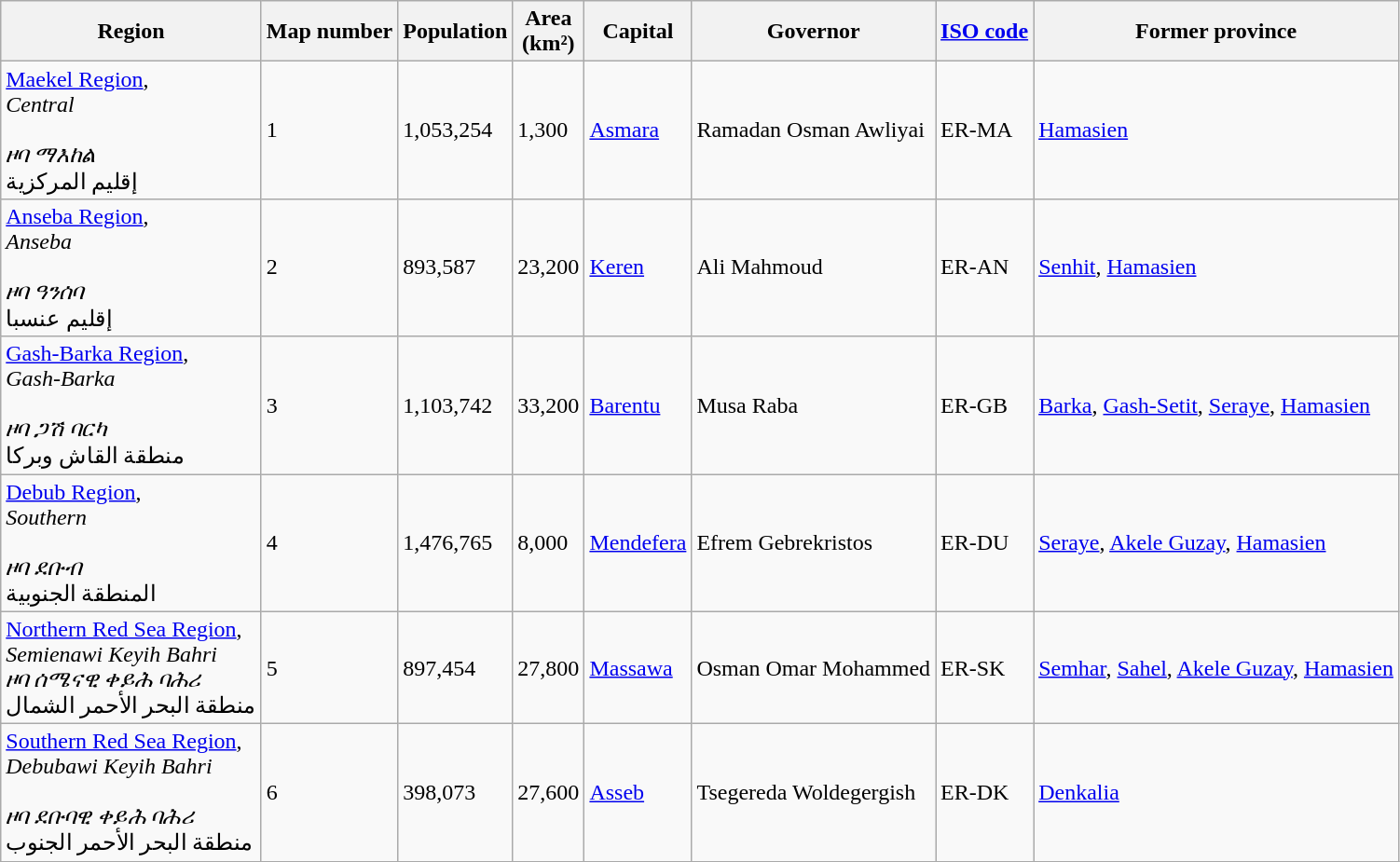<table class="wikitable sortable">
<tr>
<th>Region</th>
<th>Map number</th>
<th>Population</th>
<th>Area<br>(km²)</th>
<th>Capital</th>
<th>Governor</th>
<th><a href='#'>ISO code</a></th>
<th>Former province</th>
</tr>
<tr>
<td><a href='#'>Maekel Region</a>, <br> <em>Central</em> <br><br><em>ዞባ ማእከል</em><br>إقليم المركزية</td>
<td>1</td>
<td>1,053,254</td>
<td>1,300</td>
<td><a href='#'>Asmara</a></td>
<td>Ramadan Osman Awliyai</td>
<td>ER-MA</td>
<td><a href='#'>Hamasien</a></td>
</tr>
<tr>
<td><a href='#'>Anseba Region</a>, <br> <em>Anseba</em> <br><br><em>ዞባ ዓንሰባ</em><br>إقليم عنسبا</td>
<td>2</td>
<td>893,587</td>
<td>23,200</td>
<td><a href='#'>Keren</a></td>
<td>Ali Mahmoud</td>
<td>ER-AN</td>
<td><a href='#'>Senhit</a>, <a href='#'>Hamasien</a></td>
</tr>
<tr>
<td><a href='#'>Gash-Barka Region</a>, <br> <em>Gash-Barka</em> <br><br><em>ዞባ ጋሽ ባርካ</em><br>منطقة القاش وبركا</td>
<td>3</td>
<td>1,103,742</td>
<td>33,200</td>
<td><a href='#'>Barentu</a></td>
<td>Musa Raba</td>
<td>ER-GB</td>
<td><a href='#'>Barka</a>, <a href='#'>Gash-Setit</a>, <a href='#'>Seraye</a>, <a href='#'>Hamasien</a></td>
</tr>
<tr>
<td><a href='#'>Debub Region</a>,<br> <em>Southern</em> <br><br><em>ዞባ ደቡብ</em><br>المنطقة الجنوبية</td>
<td>4</td>
<td>1,476,765</td>
<td>8,000</td>
<td><a href='#'>Mendefera</a></td>
<td>Efrem Gebrekristos</td>
<td>ER-DU</td>
<td><a href='#'>Seraye</a>, <a href='#'>Akele Guzay</a>, <a href='#'>Hamasien</a></td>
</tr>
<tr>
<td><a href='#'>Northern Red Sea Region</a>, <br> <em>Semienawi Keyih Bahri <br>ዞባ ሰሜናዊ ቀይሕ ባሕሪ</em><br>منطقة البحر الأحمر الشمال</td>
<td>5</td>
<td>897,454</td>
<td>27,800</td>
<td><a href='#'>Massawa</a></td>
<td>Osman Omar Mohammed</td>
<td>ER-SK</td>
<td><a href='#'>Semhar</a>, <a href='#'>Sahel</a>, <a href='#'>Akele Guzay</a>, <a href='#'>Hamasien</a></td>
</tr>
<tr>
<td><a href='#'>Southern Red Sea Region</a>, <br> <em>Debubawi Keyih Bahri</em> <br><br><em>ዞባ ደቡባዊ ቀይሕ ባሕሪ</em><br>منطقة البحر الأحمر الجنوب</td>
<td>6</td>
<td>398,073</td>
<td>27,600</td>
<td><a href='#'>Asseb</a></td>
<td>Tsegereda Woldegergish</td>
<td>ER-DK</td>
<td><a href='#'>Denkalia</a></td>
</tr>
<tr>
</tr>
</table>
